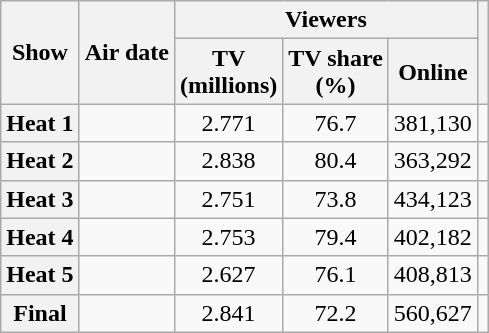<table class="wikitable plainrowheaderssortable" style="text-align:center">
<tr>
<th scope="col" class="unsortable" rowspan="2">Show</th>
<th scope="col" rowspan="2">Air date</th>
<th scope="col" colspan="3">Viewers</th>
<th scope="col" class="unsortable" rowspan="2"></th>
</tr>
<tr>
<th scope="col">TV<br>(millions)</th>
<th scope="col">TV share<br>(%)</th>
<th scope="col">Online</th>
</tr>
<tr>
<th scope="row">Heat 1</th>
<td></td>
<td>2.771</td>
<td>76.7</td>
<td>381,130</td>
<td></td>
</tr>
<tr>
<th scope="row">Heat 2</th>
<td></td>
<td>2.838</td>
<td>80.4</td>
<td>363,292</td>
<td></td>
</tr>
<tr>
<th scope="row">Heat 3</th>
<td></td>
<td>2.751</td>
<td>73.8</td>
<td>434,123</td>
<td></td>
</tr>
<tr>
<th scope="row">Heat 4</th>
<td></td>
<td>2.753</td>
<td>79.4</td>
<td>402,182</td>
<td></td>
</tr>
<tr>
<th scope="row">Heat 5</th>
<td></td>
<td>2.627</td>
<td>76.1</td>
<td>408,813</td>
<td></td>
</tr>
<tr>
<th scope="row">Final</th>
<td></td>
<td>2.841</td>
<td>72.2</td>
<td>560,627</td>
<td></td>
</tr>
</table>
